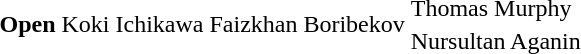<table>
<tr>
<th scope=row rowspan=2>Open</th>
<td rowspan=2> Koki Ichikawa</td>
<td rowspan=2> Faizkhan Boribekov</td>
<td> Thomas Murphy</td>
</tr>
<tr>
<td> Nursultan Aganin</td>
</tr>
<tr>
</tr>
</table>
